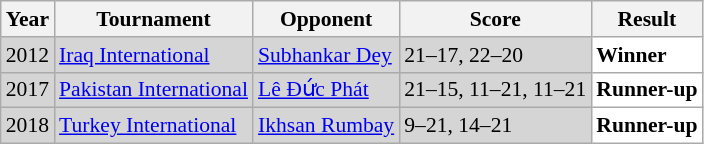<table class="sortable wikitable" style="font-size: 90%;">
<tr>
<th>Year</th>
<th>Tournament</th>
<th>Opponent</th>
<th>Score</th>
<th>Result</th>
</tr>
<tr style="background:#D5D5D5">
<td align="center">2012</td>
<td align="left"><a href='#'>Iraq International</a></td>
<td align="left"> <a href='#'>Subhankar Dey</a></td>
<td align="left">21–17, 22–20</td>
<td style="text-align:left; background:white"> <strong>Winner</strong></td>
</tr>
<tr style="background:#D5D5D5">
<td align="center">2017</td>
<td align="left"><a href='#'>Pakistan International</a></td>
<td align="left"> <a href='#'>Lê Đức Phát</a></td>
<td align="left">21–15, 11–21, 11–21</td>
<td style="text-align:left; background:white"> <strong>Runner-up</strong></td>
</tr>
<tr style="background:#D5D5D5">
<td align="center">2018</td>
<td align="left"><a href='#'>Turkey International</a></td>
<td align="left"> <a href='#'>Ikhsan Rumbay</a></td>
<td align="left">9–21, 14–21</td>
<td style="text-align:left; background:white"> <strong>Runner-up</strong></td>
</tr>
</table>
